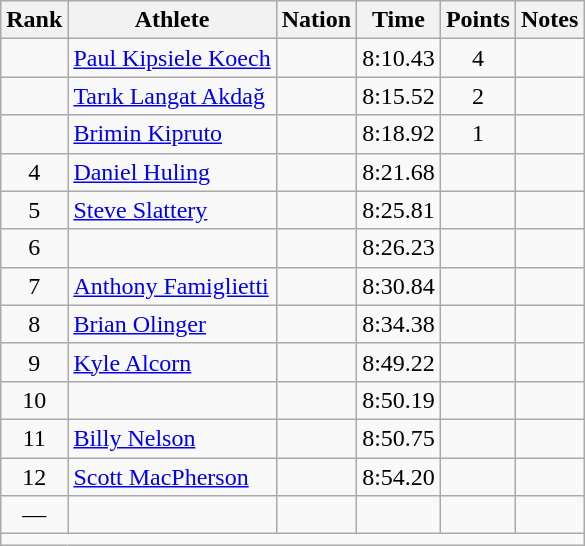<table class="wikitable mw-datatable sortable" style="text-align:center;">
<tr>
<th>Rank</th>
<th>Athlete</th>
<th>Nation</th>
<th>Time</th>
<th>Points</th>
<th>Notes</th>
</tr>
<tr>
<td></td>
<td align=left><a href='#'>Paul Kipsiele Koech</a></td>
<td align=left></td>
<td>8:10.43</td>
<td>4</td>
<td></td>
</tr>
<tr>
<td></td>
<td align=left><a href='#'>Tarık Langat Akdağ</a></td>
<td align=left></td>
<td>8:15.52</td>
<td>2</td>
<td></td>
</tr>
<tr>
<td></td>
<td align=left><a href='#'>Brimin Kipruto</a></td>
<td align=left></td>
<td>8:18.92</td>
<td>1</td>
<td></td>
</tr>
<tr>
<td>4</td>
<td align=left><a href='#'>Daniel Huling</a></td>
<td align=left></td>
<td>8:21.68</td>
<td></td>
<td></td>
</tr>
<tr>
<td>5</td>
<td align=left><a href='#'>Steve Slattery</a></td>
<td align=left></td>
<td>8:25.81</td>
<td></td>
<td></td>
</tr>
<tr>
<td>6</td>
<td align=left></td>
<td align=left></td>
<td>8:26.23</td>
<td></td>
<td></td>
</tr>
<tr>
<td>7</td>
<td align=left><a href='#'>Anthony Famiglietti</a></td>
<td align=left></td>
<td>8:30.84</td>
<td></td>
<td></td>
</tr>
<tr>
<td>8</td>
<td align=left><a href='#'>Brian Olinger</a></td>
<td align=left></td>
<td>8:34.38</td>
<td></td>
<td></td>
</tr>
<tr>
<td>9</td>
<td align=left><a href='#'>Kyle Alcorn</a></td>
<td align=left></td>
<td>8:49.22</td>
<td></td>
<td></td>
</tr>
<tr>
<td>10</td>
<td align=left></td>
<td align=left></td>
<td>8:50.19</td>
<td></td>
<td></td>
</tr>
<tr>
<td>11</td>
<td align=left><a href='#'>Billy Nelson</a></td>
<td align=left></td>
<td>8:50.75</td>
<td></td>
<td></td>
</tr>
<tr>
<td>12</td>
<td align=left><a href='#'>Scott MacPherson</a></td>
<td align=left></td>
<td>8:54.20</td>
<td></td>
<td></td>
</tr>
<tr>
<td>—</td>
<td align=left></td>
<td align=left></td>
<td></td>
<td></td>
<td></td>
</tr>
<tr class="sortbottom">
<td colspan=6></td>
</tr>
</table>
